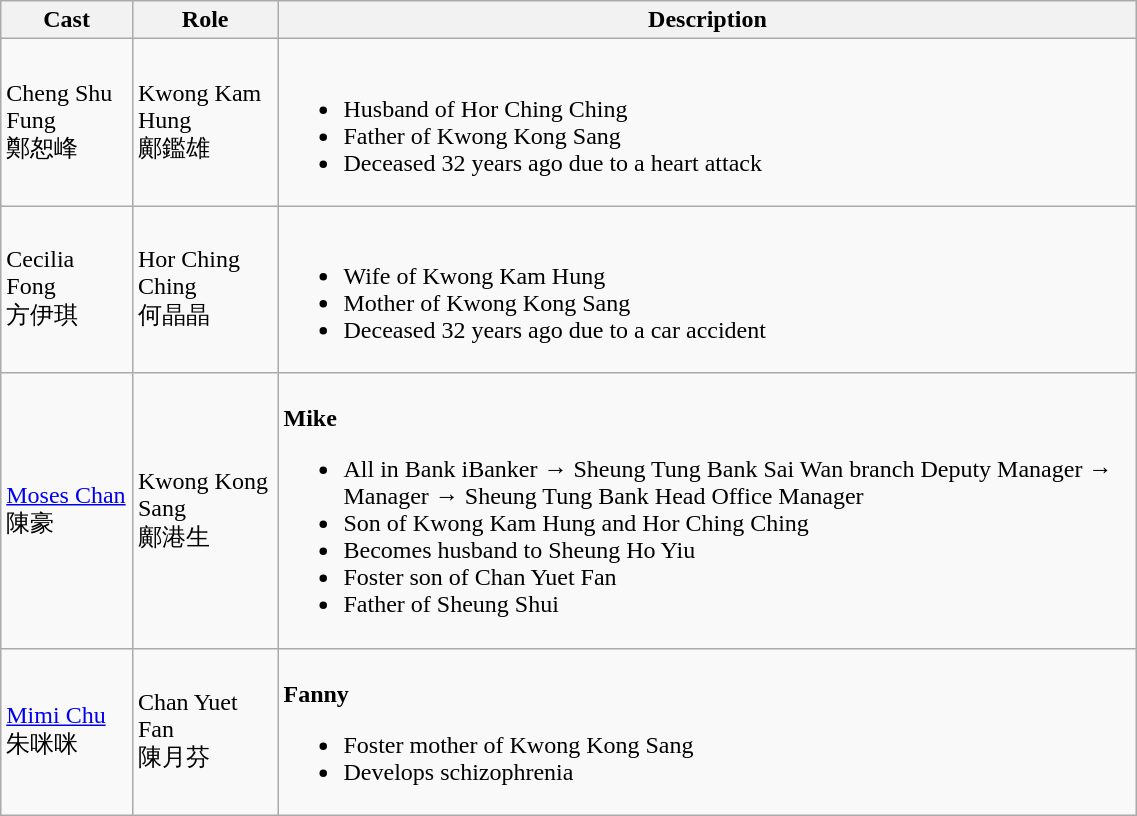<table class="wikitable" width="60%">
<tr>
<th>Cast</th>
<th>Role</th>
<th>Description</th>
</tr>
<tr>
<td>Cheng Shu Fung <br> 鄭恕峰</td>
<td>Kwong Kam Hung <br> 鄺鑑雄</td>
<td><br><ul><li>Husband of Hor Ching Ching</li><li>Father of Kwong Kong Sang</li><li>Deceased 32 years ago due to a heart attack</li></ul></td>
</tr>
<tr>
<td>Cecilia Fong <br> 方伊琪</td>
<td>Hor Ching Ching <br> 何晶晶</td>
<td><br><ul><li>Wife of Kwong Kam Hung</li><li>Mother of Kwong Kong Sang</li><li>Deceased 32 years ago due to a car accident</li></ul></td>
</tr>
<tr>
<td><a href='#'>Moses Chan</a> <br> 陳豪</td>
<td>Kwong Kong Sang <br> 鄺港生</td>
<td><br><strong>Mike</strong><ul><li>All in Bank iBanker → Sheung Tung Bank Sai Wan branch Deputy Manager → Manager → Sheung Tung Bank Head Office Manager</li><li>Son of Kwong Kam Hung and Hor Ching Ching</li><li>Becomes husband to  Sheung Ho Yiu</li><li>Foster son of Chan Yuet Fan</li><li>Father of Sheung Shui</li></ul></td>
</tr>
<tr>
<td><a href='#'>Mimi Chu</a> <br> 朱咪咪</td>
<td>Chan Yuet Fan <br> 陳月芬</td>
<td><br><strong>Fanny</strong><ul><li>Foster mother of Kwong Kong Sang</li><li>Develops schizophrenia</li></ul></td>
</tr>
</table>
